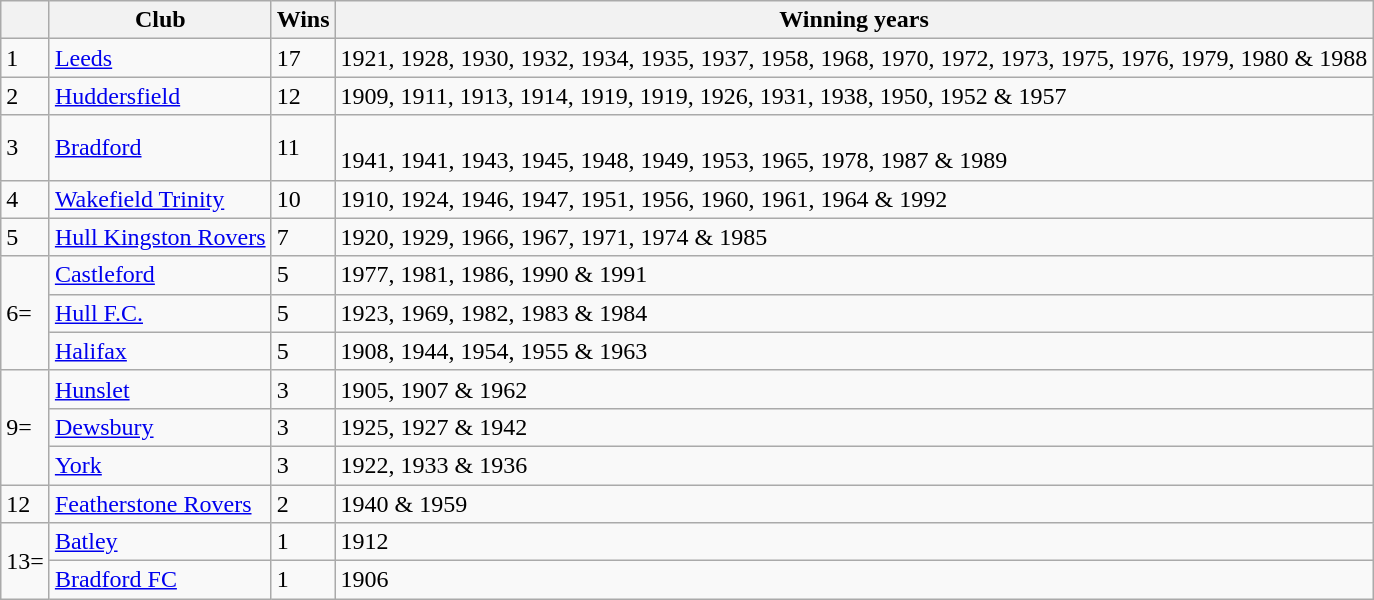<table class="wikitable" style="text-align: left;">
<tr>
<th></th>
<th>Club</th>
<th>Wins</th>
<th>Winning years</th>
</tr>
<tr>
<td>1</td>
<td> <a href='#'>Leeds</a></td>
<td>17</td>
<td>1921, 1928, 1930, 1932, 1934, 1935, 1937, 1958, 1968, 1970, 1972, 1973, 1975, 1976, 1979, 1980 & 1988</td>
</tr>
<tr>
<td>2</td>
<td> <a href='#'>Huddersfield</a></td>
<td>12</td>
<td>1909, 1911, 1913, 1914, 1919, 1919, 1926, 1931, 1938, 1950, 1952 & 1957</td>
</tr>
<tr>
<td>3</td>
<td> <a href='#'>Bradford</a></td>
<td>11</td>
<td><br>1941, 1941, 1943, 1945, 1948, 1949, 1953, 1965, 1978, 1987 & 1989</td>
</tr>
<tr>
<td>4</td>
<td> <a href='#'>Wakefield Trinity</a></td>
<td>10</td>
<td>1910, 1924, 1946, 1947, 1951, 1956, 1960, 1961, 1964 & 1992</td>
</tr>
<tr>
<td>5</td>
<td> <a href='#'>Hull Kingston Rovers</a></td>
<td>7</td>
<td>1920, 1929, 1966, 1967, 1971, 1974 & 1985</td>
</tr>
<tr>
<td rowspan=3>6=</td>
<td> <a href='#'>Castleford</a></td>
<td>5</td>
<td>1977, 1981, 1986, 1990 & 1991</td>
</tr>
<tr>
<td> <a href='#'>Hull F.C.</a></td>
<td>5</td>
<td>1923, 1969, 1982, 1983 & 1984</td>
</tr>
<tr>
<td> <a href='#'>Halifax</a></td>
<td>5</td>
<td>1908, 1944, 1954, 1955 & 1963</td>
</tr>
<tr>
<td rowspan=3>9=</td>
<td> <a href='#'>Hunslet</a></td>
<td>3</td>
<td>1905, 1907 & 1962</td>
</tr>
<tr>
<td> <a href='#'>Dewsbury</a></td>
<td>3</td>
<td>1925, 1927 & 1942</td>
</tr>
<tr>
<td> <a href='#'>York</a></td>
<td>3</td>
<td>1922, 1933 & 1936</td>
</tr>
<tr>
<td>12</td>
<td> <a href='#'>Featherstone Rovers</a></td>
<td>2</td>
<td>1940 & 1959</td>
</tr>
<tr>
<td rowspan=2>13=</td>
<td> <a href='#'>Batley</a></td>
<td>1</td>
<td>1912</td>
</tr>
<tr>
<td><a href='#'>Bradford FC</a></td>
<td>1</td>
<td>1906</td>
</tr>
</table>
